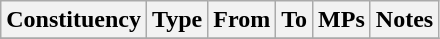<table class="wikitable">
<tr>
<th>Constituency</th>
<th>Type</th>
<th>From</th>
<th>To</th>
<th>MPs</th>
<th>Notes</th>
</tr>
<tr>
</tr>
</table>
